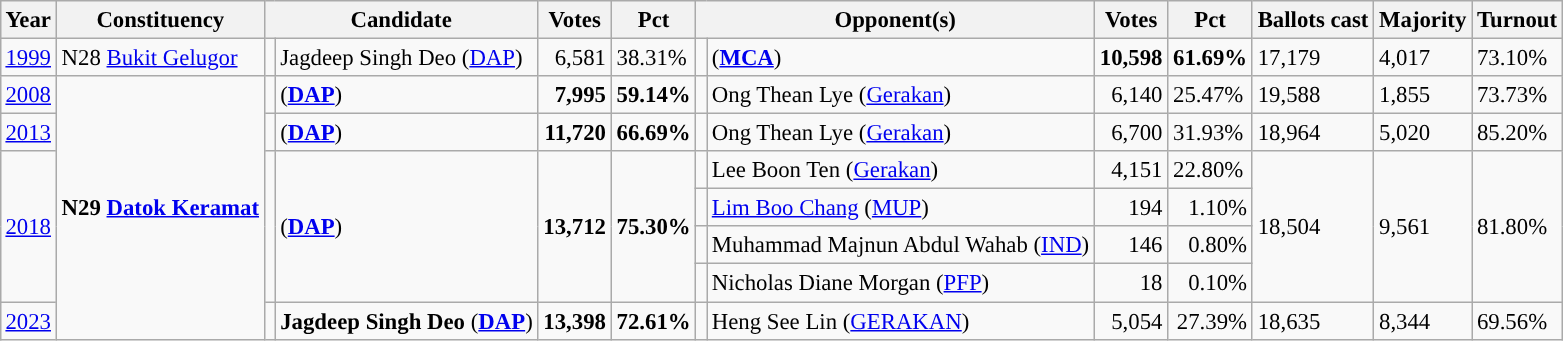<table class="wikitable" style="margin:0.5em ; font-size:95%">
<tr>
<th>Year</th>
<th>Constituency</th>
<th colspan=2>Candidate</th>
<th>Votes</th>
<th>Pct</th>
<th colspan=2>Opponent(s)</th>
<th>Votes</th>
<th>Pct</th>
<th>Ballots cast</th>
<th>Majority</th>
<th>Turnout</th>
</tr>
<tr>
<td><a href='#'>1999</a></td>
<td>N28 <a href='#'>Bukit Gelugor</a></td>
<td></td>
<td>Jagdeep Singh Deo (<a href='#'>DAP</a>)</td>
<td align="right">6,581</td>
<td>38.31%</td>
<td></td>
<td> (<a href='#'><strong>MCA</strong></a>)</td>
<td align="right"><strong>10,598</strong></td>
<td><strong>61.69%</strong></td>
<td>17,179</td>
<td>4,017</td>
<td>73.10%</td>
</tr>
<tr>
<td><a href='#'>2008</a></td>
<td rowspan=7><strong>N29 <a href='#'>Datok Keramat</a></strong></td>
<td></td>
<td> (<a href='#'><strong>DAP</strong></a>)</td>
<td align="right"><strong>7,995</strong></td>
<td><strong>59.14%</strong></td>
<td></td>
<td>Ong Thean Lye (<a href='#'>Gerakan</a>)</td>
<td align="right">6,140</td>
<td>25.47%</td>
<td>19,588</td>
<td>1,855</td>
<td>73.73%</td>
</tr>
<tr>
<td><a href='#'>2013</a></td>
<td></td>
<td> (<strong><a href='#'>DAP</a></strong>)</td>
<td align="right"><strong>11,720</strong></td>
<td><strong>66.69%</strong></td>
<td></td>
<td>Ong Thean Lye (<a href='#'>Gerakan</a>)</td>
<td align="right">6,700</td>
<td>31.93%</td>
<td>18,964</td>
<td>5,020</td>
<td>85.20%</td>
</tr>
<tr>
<td rowspan="4"><a href='#'>2018</a></td>
<td rowspan="4" ></td>
<td rowspan="4"> (<strong><a href='#'>DAP</a></strong>)</td>
<td rowspan="4" align="right"><strong>13,712</strong></td>
<td rowspan="4"><strong>75.30%</strong></td>
<td></td>
<td>Lee Boon Ten (<a href='#'>Gerakan</a>)</td>
<td align="right">4,151</td>
<td>22.80%</td>
<td rowspan="4">18,504</td>
<td rowspan="4">9,561</td>
<td rowspan="4">81.80%</td>
</tr>
<tr>
<td bgcolor=></td>
<td><a href='#'>Lim Boo Chang</a> (<a href='#'>MUP</a>)</td>
<td align="right">194</td>
<td align="right">1.10%</td>
</tr>
<tr>
<td></td>
<td>Muhammad Majnun Abdul Wahab (<a href='#'>IND</a>)</td>
<td align="right">146</td>
<td align="right">0.80%</td>
</tr>
<tr>
<td bgcolor=></td>
<td>Nicholas Diane Morgan (<a href='#'>PFP</a>)</td>
<td align="right">18</td>
<td align="right">0.10%</td>
</tr>
<tr>
<td><a href='#'>2023</a></td>
<td></td>
<td><strong>Jagdeep Singh Deo</strong> (<a href='#'><strong>DAP</strong></a>)</td>
<td align=right><strong>13,398</strong></td>
<td><strong>72.61%</strong></td>
<td></td>
<td>Heng See Lin (<a href='#'>GERAKAN</a>)</td>
<td align=right>5,054</td>
<td align=right>27.39%</td>
<td>18,635</td>
<td>8,344</td>
<td>69.56%</td>
</tr>
</table>
